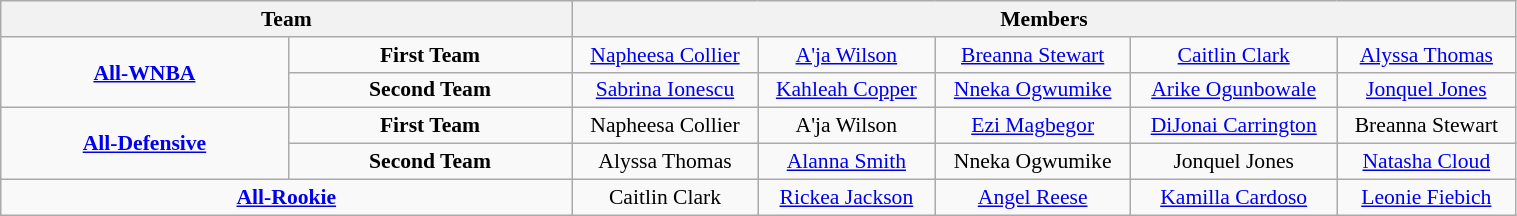<table class="wikitable" style="width:80%; text-align:center; font-size:90%">
<tr>
<th colspan="2" width="319">Team</th>
<th colspan=5 align=center>Members</th>
</tr>
<tr>
<td rowspan="2"><strong><a href='#'>All-WNBA</a></strong></td>
<td><strong>First Team</strong></td>
<td><a href='#'>Napheesa Collier</a></td>
<td><a href='#'>A'ja Wilson</a></td>
<td><a href='#'>Breanna Stewart</a></td>
<td><a href='#'>Caitlin Clark</a></td>
<td><a href='#'>Alyssa Thomas</a></td>
</tr>
<tr>
<td><strong>Second Team</strong></td>
<td><a href='#'>Sabrina Ionescu</a></td>
<td><a href='#'>Kahleah Copper</a></td>
<td><a href='#'>Nneka Ogwumike</a></td>
<td><a href='#'>Arike Ogunbowale</a></td>
<td><a href='#'>Jonquel Jones</a></td>
</tr>
<tr>
<td rowspan="2"><strong><a href='#'>All-Defensive</a></strong></td>
<td><strong>First Team</strong></td>
<td>Napheesa Collier</td>
<td>A'ja Wilson</td>
<td><a href='#'>Ezi Magbegor</a></td>
<td><a href='#'>DiJonai Carrington</a></td>
<td>Breanna Stewart</td>
</tr>
<tr>
<td><strong>Second Team</strong></td>
<td>Alyssa Thomas</td>
<td><a href='#'>Alanna Smith</a></td>
<td>Nneka Ogwumike</td>
<td>Jonquel Jones</td>
<td><a href='#'>Natasha Cloud</a></td>
</tr>
<tr>
<td colspan="2"><strong><a href='#'>All-Rookie</a></strong></td>
<td>Caitlin Clark</td>
<td><a href='#'>Rickea Jackson</a></td>
<td><a href='#'>Angel Reese</a></td>
<td><a href='#'>Kamilla Cardoso</a></td>
<td><a href='#'>Leonie Fiebich</a></td>
</tr>
</table>
